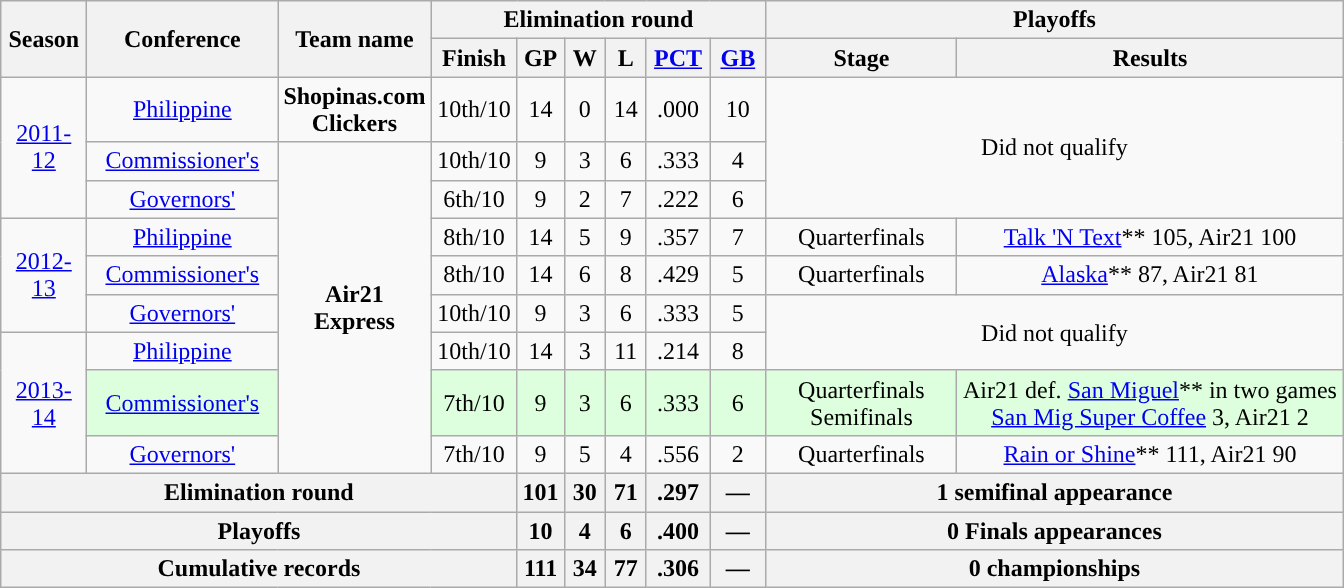<table class=wikitable style="text-align:center;">
<tr>
<th width=50px rowspan=2>Season</th>
<th width=120px rowspan=2>Conference</th>
<th width=60px rowspan=2>Team name</th>
<th colspan=6>Elimination round</th>
<th colspan=2>Playoffs</th>
</tr>
<tr>
<th width=50px>Finish</th>
<th width=20px>GP</th>
<th width=20px>W</th>
<th width=20px>L</th>
<th width=35px><a href='#'>PCT</a></th>
<th width=30px><a href='#'>GB</a></th>
<th width=120px>Stage</th>
<th width=250px>Results</th>
</tr>
<tr>
<td rowspan=3><a href='#'>2011-12</a></td>
<td><a href='#'>Philippine</a></td>
<td><strong>Shopinas.com Clickers</strong></td>
<td>10th/10</td>
<td>14</td>
<td>0</td>
<td>14</td>
<td>.000</td>
<td>10</td>
<td colspan=2 rowspan=3>Did not qualify</td>
</tr>
<tr>
<td><a href='#'>Commissioner's</a></td>
<td rowspan=8><strong>Air21 Express</strong></td>
<td>10th/10</td>
<td>9</td>
<td>3</td>
<td>6</td>
<td>.333</td>
<td>4</td>
</tr>
<tr>
<td><a href='#'>Governors'</a></td>
<td>6th/10</td>
<td>9</td>
<td>2</td>
<td>7</td>
<td>.222</td>
<td>6</td>
</tr>
<tr>
<td rowspan=3><a href='#'>2012-13</a></td>
<td><a href='#'>Philippine</a></td>
<td>8th/10</td>
<td>14</td>
<td>5</td>
<td>9</td>
<td>.357</td>
<td>7</td>
<td>Quarterfinals</td>
<td><a href='#'>Talk 'N Text</a>** 105, Air21 100</td>
</tr>
<tr>
<td><a href='#'>Commissioner's</a></td>
<td>8th/10</td>
<td>14</td>
<td>6</td>
<td>8</td>
<td>.429</td>
<td>5</td>
<td>Quarterfinals</td>
<td><a href='#'>Alaska</a>** 87, Air21 81</td>
</tr>
<tr>
<td><a href='#'>Governors'</a></td>
<td>10th/10</td>
<td>9</td>
<td>3</td>
<td>6</td>
<td>.333</td>
<td>5</td>
<td colspan=2 rowspan=2>Did not qualify</td>
</tr>
<tr>
<td rowspan=3><a href='#'>2013-14</a></td>
<td><a href='#'>Philippine</a></td>
<td>10th/10</td>
<td>14</td>
<td>3</td>
<td>11</td>
<td>.214</td>
<td>8</td>
</tr>
<tr bgcolor=#DDFFDD>
<td><a href='#'>Commissioner's</a></td>
<td>7th/10</td>
<td>9</td>
<td>3</td>
<td>6</td>
<td>.333</td>
<td>6</td>
<td>Quarterfinals <br>Semifinals</td>
<td>Air21 def. <a href='#'>San Miguel</a>** in two games <br> <a href='#'>San Mig Super Coffee</a> 3, Air21 2</td>
</tr>
<tr>
<td><a href='#'>Governors'</a></td>
<td>7th/10</td>
<td>9</td>
<td>5</td>
<td>4</td>
<td>.556</td>
<td>2</td>
<td>Quarterfinals</td>
<td><a href='#'>Rain or Shine</a>** 111, Air21 90</td>
</tr>
<tr>
<th colspan=4>Elimination round</th>
<th>101</th>
<th>30</th>
<th>71</th>
<th>.297</th>
<th>—</th>
<th colspan=3>1 semifinal appearance</th>
</tr>
<tr>
<th colspan=4>Playoffs</th>
<th>10</th>
<th>4</th>
<th>6</th>
<th>.400</th>
<th>—</th>
<th colspan=3>0 Finals appearances</th>
</tr>
<tr>
<th colspan=4>Cumulative records</th>
<th>111</th>
<th>34</th>
<th>77</th>
<th>.306</th>
<th>—</th>
<th colspan=3>0 championships</th>
</tr>
</table>
